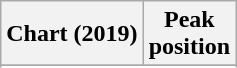<table class="wikitable sortable plainrowheaders" style="text-align:center">
<tr>
<th scope="col">Chart (2019)</th>
<th scope="col">Peak<br>position</th>
</tr>
<tr>
</tr>
<tr>
</tr>
<tr>
</tr>
</table>
